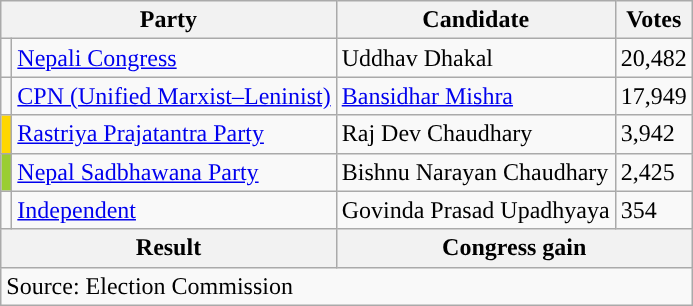<table class="wikitable">
<tr>
<th colspan="2">Party</th>
<th>Candidate</th>
<th>Votes</th>
</tr>
<tr>
<td style="background-color:"></td>
<td><a href='#'>Nepali Congress</a></td>
<td>Uddhav Dhakal</td>
<td>20,482</td>
</tr>
<tr>
<td style="background-color:"></td>
<td><a href='#'>CPN (Unified Marxist–Leninist)</a></td>
<td><a href='#'>Bansidhar Mishra</a></td>
<td>17,949</td>
</tr>
<tr>
<td style="background-color:gold"></td>
<td><a href='#'>Rastriya Prajatantra Party</a></td>
<td>Raj Dev Chaudhary</td>
<td>3,942</td>
</tr>
<tr>
<td style="background-color:yellowgreen"></td>
<td><a href='#'>Nepal Sadbhawana Party</a></td>
<td>Bishnu Narayan Chaudhary</td>
<td>2,425</td>
</tr>
<tr>
<td style="background-color:"></td>
<td><a href='#'>Independent</a></td>
<td>Govinda Prasad Upadhyaya</td>
<td>354</td>
</tr>
<tr>
<th colspan="2">Result</th>
<th colspan="2">Congress gain</th>
</tr>
<tr>
<td colspan="4">Source: Election Commission</td>
</tr>
</table>
